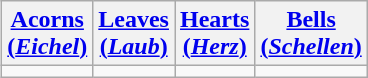<table class="wikitable" align="right">
<tr>
<th><a href='#'>Acorns<br>(<em>Eichel</em>)</a></th>
<th><a href='#'>Leaves<br>(<em>Laub</em>)</a></th>
<th><a href='#'>Hearts<br>(<em>Herz</em>)</a></th>
<th><a href='#'>Bells<br>(<em>Schellen</em>)</a></th>
</tr>
<tr>
<td align= center></td>
<td align= center></td>
<td align= center></td>
<td align= center></td>
</tr>
</table>
